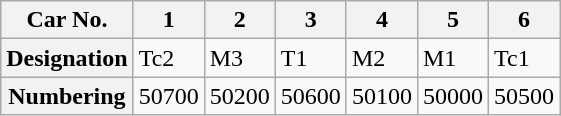<table class="wikitable">
<tr>
<th>Car No.</th>
<th>1</th>
<th>2</th>
<th>3</th>
<th>4</th>
<th>5</th>
<th>6</th>
</tr>
<tr>
<th>Designation</th>
<td>Tc2</td>
<td>M3</td>
<td>T1</td>
<td>M2</td>
<td>M1</td>
<td>Tc1</td>
</tr>
<tr>
<th>Numbering</th>
<td>50700</td>
<td>50200</td>
<td>50600</td>
<td>50100</td>
<td>50000</td>
<td>50500</td>
</tr>
</table>
